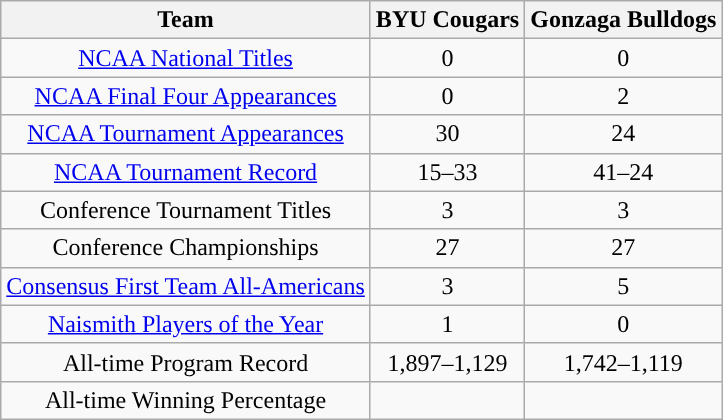<table class="wikitable" style="text-align:center;">
<tr>
<th>Team</th>
<th>BYU Cougars</th>
<th>Gonzaga Bulldogs</th>
</tr>
<tr>
<td><a href='#'>NCAA National Titles</a></td>
<td>0</td>
<td>0</td>
</tr>
<tr>
<td><a href='#'>NCAA Final Four Appearances</a></td>
<td>0</td>
<td>2</td>
</tr>
<tr>
<td><a href='#'>NCAA Tournament Appearances</a></td>
<td>30</td>
<td>24</td>
</tr>
<tr>
<td><a href='#'>NCAA Tournament Record</a></td>
<td>15–33</td>
<td>41–24</td>
</tr>
<tr>
<td>Conference Tournament Titles</td>
<td>3</td>
<td>3</td>
</tr>
<tr>
<td>Conference Championships</td>
<td>27</td>
<td>27</td>
</tr>
<tr>
<td><a href='#'>Consensus First Team All-Americans</a></td>
<td>3</td>
<td>5</td>
</tr>
<tr>
<td><a href='#'>Naismith Players of the Year</a></td>
<td>1</td>
<td>0</td>
</tr>
<tr>
<td>All-time Program Record</td>
<td>1,897–1,129</td>
<td>1,742–1,119</td>
</tr>
<tr>
<td>All-time Winning Percentage</td>
<td></td>
<td></td>
</tr>
</table>
